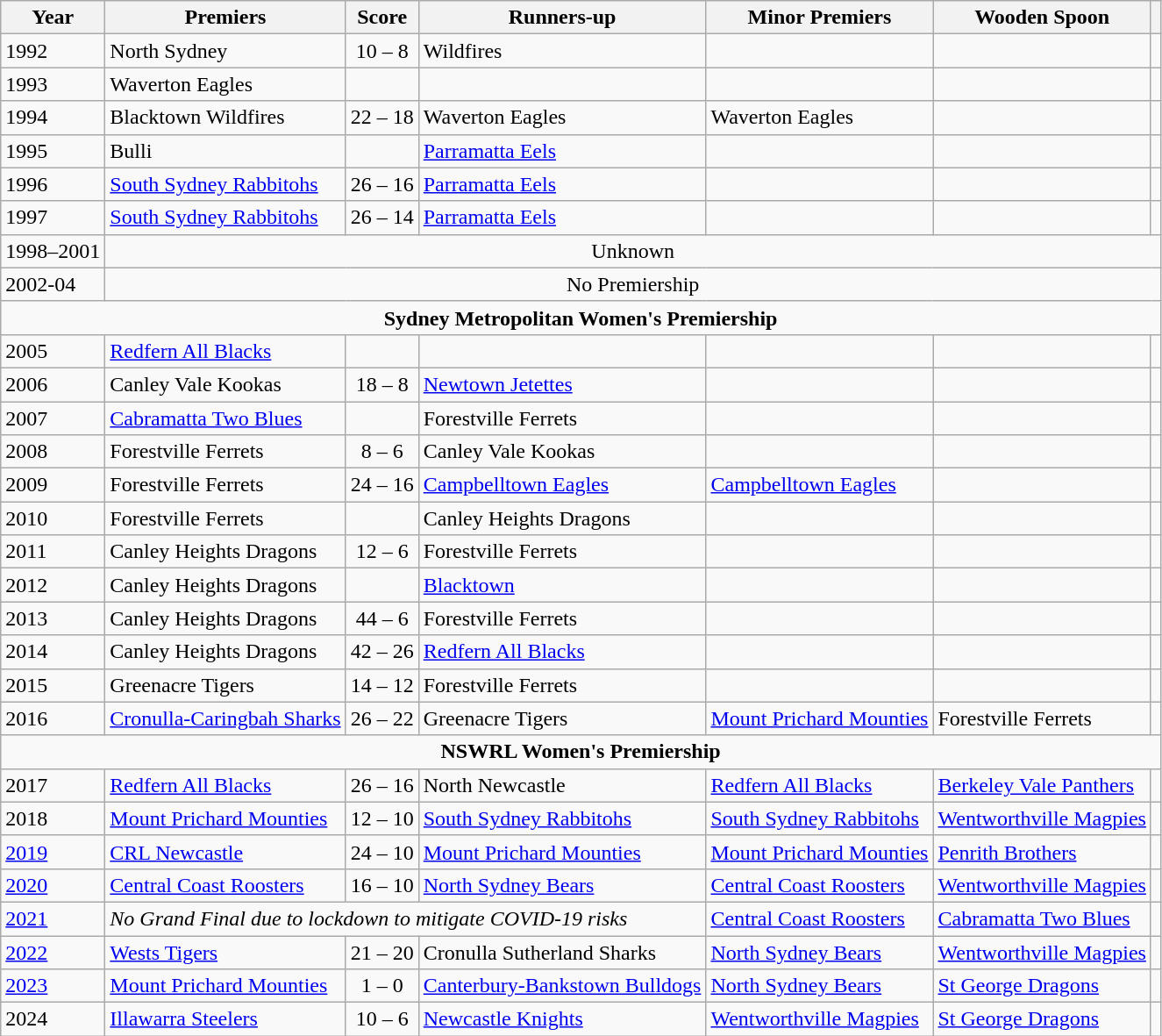<table class="wikitable">
<tr>
<th>Year</th>
<th>Premiers</th>
<th>Score</th>
<th>Runners-up</th>
<th>Minor Premiers</th>
<th>Wooden Spoon</th>
<th></th>
</tr>
<tr>
<td>1992</td>
<td> North Sydney</td>
<td align=center>10 – 8</td>
<td>Wildfires</td>
<td></td>
<td></td>
<td></td>
</tr>
<tr>
<td>1993</td>
<td> Waverton Eagles</td>
<td align=center></td>
<td></td>
<td></td>
<td></td>
<td></td>
</tr>
<tr>
<td>1994</td>
<td>Blacktown Wildfires</td>
<td align=center>22 – 18</td>
<td> Waverton Eagles</td>
<td> Waverton Eagles</td>
<td></td>
<td></td>
</tr>
<tr>
<td>1995</td>
<td>Bulli</td>
<td></td>
<td> <a href='#'>Parramatta Eels</a></td>
<td></td>
<td></td>
<td></td>
</tr>
<tr>
<td>1996</td>
<td> <a href='#'>South Sydney Rabbitohs</a></td>
<td align=center>26 – 16</td>
<td> <a href='#'>Parramatta Eels</a></td>
<td></td>
<td></td>
<td></td>
</tr>
<tr>
<td>1997</td>
<td> <a href='#'>South Sydney Rabbitohs</a></td>
<td align=center>26 – 14</td>
<td> <a href='#'>Parramatta Eels</a></td>
<td></td>
<td></td>
<td></td>
</tr>
<tr>
<td>1998–2001</td>
<td colspan="6" align="center">Unknown</td>
</tr>
<tr>
<td>2002-04</td>
<td colspan="6" align="center">No Premiership</td>
</tr>
<tr>
<td colspan="7" align="center"><strong>Sydney Metropolitan Women's Premiership</strong></td>
</tr>
<tr>
<td>2005</td>
<td> <a href='#'>Redfern All Blacks</a></td>
<td></td>
<td></td>
<td></td>
<td></td>
<td></td>
</tr>
<tr>
<td>2006</td>
<td> Canley Vale Kookas</td>
<td align=center>18 – 8</td>
<td> <a href='#'>Newtown Jetettes</a></td>
<td></td>
<td></td>
<td></td>
</tr>
<tr>
<td>2007</td>
<td> <a href='#'>Cabramatta Two Blues</a></td>
<td></td>
<td> Forestville Ferrets</td>
<td></td>
<td></td>
<td></td>
</tr>
<tr>
<td>2008</td>
<td> Forestville Ferrets</td>
<td align=center>8 – 6</td>
<td> Canley Vale Kookas</td>
<td></td>
<td></td>
<td></td>
</tr>
<tr>
<td>2009</td>
<td> Forestville Ferrets</td>
<td align=center>24 – 16</td>
<td> <a href='#'>Campbelltown Eagles</a></td>
<td> <a href='#'>Campbelltown Eagles</a></td>
<td></td>
<td></td>
</tr>
<tr>
<td>2010</td>
<td> Forestville Ferrets</td>
<td></td>
<td> Canley Heights Dragons</td>
<td></td>
<td></td>
<td></td>
</tr>
<tr>
<td>2011</td>
<td> Canley Heights Dragons</td>
<td align=center>12 – 6</td>
<td> Forestville Ferrets</td>
<td></td>
<td></td>
<td></td>
</tr>
<tr>
<td>2012</td>
<td> Canley Heights Dragons</td>
<td></td>
<td> <a href='#'>Blacktown</a></td>
<td></td>
<td></td>
<td></td>
</tr>
<tr>
<td>2013</td>
<td> Canley Heights Dragons</td>
<td align=center>44 – 6</td>
<td> Forestville Ferrets</td>
<td></td>
<td></td>
<td></td>
</tr>
<tr>
<td>2014</td>
<td> Canley Heights Dragons</td>
<td align=center>42 – 26</td>
<td> <a href='#'>Redfern All Blacks</a></td>
<td></td>
<td></td>
<td></td>
</tr>
<tr>
<td>2015</td>
<td> Greenacre Tigers</td>
<td align=center>14 – 12</td>
<td> Forestville Ferrets</td>
<td></td>
<td></td>
<td></td>
</tr>
<tr>
<td>2016</td>
<td> <a href='#'>Cronulla-Caringbah Sharks</a></td>
<td align=center>26 – 22</td>
<td> Greenacre Tigers</td>
<td> <a href='#'>Mount Prichard Mounties</a></td>
<td> Forestville Ferrets</td>
<td></td>
</tr>
<tr>
<td colspan="7" align="center"><strong>NSWRL Women's Premiership</strong></td>
</tr>
<tr>
<td>2017</td>
<td> <a href='#'>Redfern All Blacks</a></td>
<td align=center>26 – 16</td>
<td> North Newcastle</td>
<td> <a href='#'>Redfern All Blacks</a></td>
<td> <a href='#'>Berkeley Vale Panthers</a></td>
<td></td>
</tr>
<tr>
<td>2018</td>
<td> <a href='#'>Mount Prichard Mounties</a></td>
<td align=center>12 – 10</td>
<td> <a href='#'>South Sydney Rabbitohs</a></td>
<td> <a href='#'>South Sydney Rabbitohs</a></td>
<td> <a href='#'>Wentworthville Magpies</a></td>
<td></td>
</tr>
<tr>
<td><a href='#'>2019</a></td>
<td> <a href='#'>CRL Newcastle</a></td>
<td align=center>24 – 10</td>
<td> <a href='#'>Mount Prichard Mounties</a></td>
<td> <a href='#'>Mount Prichard Mounties</a></td>
<td> <a href='#'>Penrith Brothers</a></td>
<td></td>
</tr>
<tr>
<td><a href='#'>2020</a></td>
<td> <a href='#'>Central Coast Roosters</a></td>
<td align=center>16 – 10</td>
<td> <a href='#'>North Sydney Bears</a></td>
<td> <a href='#'>Central Coast Roosters</a></td>
<td> <a href='#'>Wentworthville Magpies</a></td>
<td></td>
</tr>
<tr>
<td><a href='#'>2021</a></td>
<td colspan=3><em>No Grand Final due to lockdown to mitigate COVID-19 risks</em></td>
<td> <a href='#'>Central Coast Roosters</a></td>
<td> <a href='#'>Cabramatta Two Blues</a></td>
<td></td>
</tr>
<tr>
<td><a href='#'>2022</a></td>
<td> <a href='#'>Wests Tigers</a></td>
<td align=center>21 – 20</td>
<td> Cronulla Sutherland Sharks</td>
<td> <a href='#'>North Sydney Bears</a></td>
<td> <a href='#'>Wentworthville Magpies</a></td>
<td></td>
</tr>
<tr>
<td><a href='#'>2023</a></td>
<td> <a href='#'>Mount Prichard Mounties</a></td>
<td align=center>1 – 0</td>
<td> <a href='#'>Canterbury-Bankstown Bulldogs</a></td>
<td> <a href='#'>North Sydney Bears</a></td>
<td> <a href='#'>St George Dragons</a></td>
<td></td>
</tr>
<tr>
<td>2024</td>
<td> <a href='#'>Illawarra Steelers</a></td>
<td align=center>10 – 6</td>
<td> <a href='#'>Newcastle Knights</a></td>
<td> <a href='#'>Wentworthville Magpies</a></td>
<td> <a href='#'>St George Dragons</a></td>
<td></td>
</tr>
</table>
